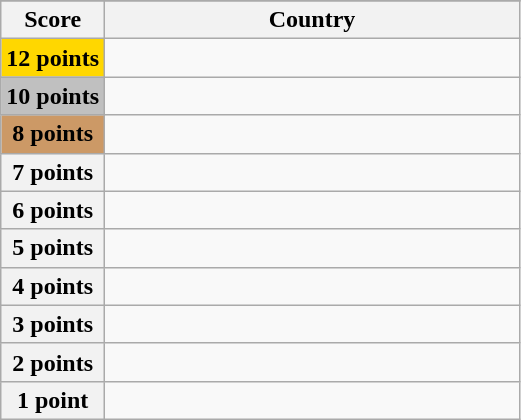<table class="wikitable">
<tr>
</tr>
<tr>
<th scope="col" width="20%">Score</th>
<th scope="col">Country</th>
</tr>
<tr>
<th scope="row" style="background:gold">12 points</th>
<td></td>
</tr>
<tr>
<th scope="row" style="background:silver">10 points</th>
<td></td>
</tr>
<tr>
<th scope="row" style="background:#CC9966">8 points</th>
<td></td>
</tr>
<tr>
<th scope="row">7 points</th>
<td></td>
</tr>
<tr>
<th scope="row">6 points</th>
<td></td>
</tr>
<tr>
<th scope="row">5 points</th>
<td></td>
</tr>
<tr>
<th scope="row">4 points</th>
<td></td>
</tr>
<tr>
<th scope="row">3 points</th>
<td></td>
</tr>
<tr>
<th scope="row">2 points</th>
<td></td>
</tr>
<tr>
<th scope="row">1 point</th>
<td></td>
</tr>
</table>
